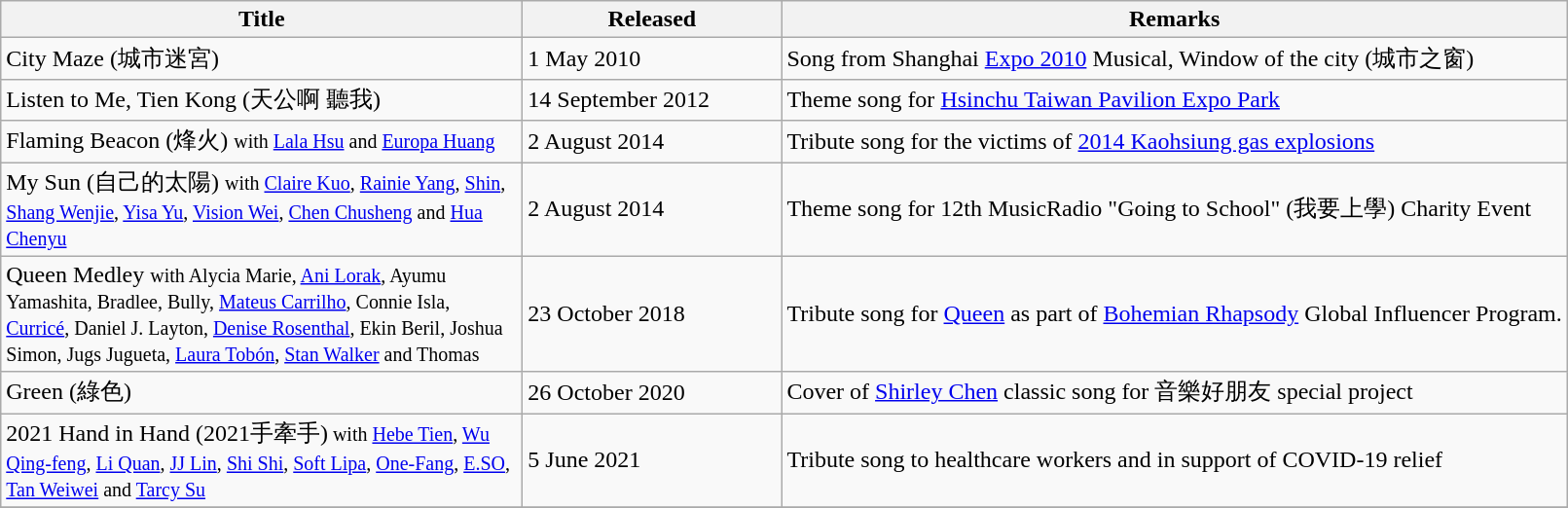<table class="wikitable plainrowheaders">
<tr>
<th width="350px">Title</th>
<th width="170px">Released</th>
<th>Remarks</th>
</tr>
<tr>
<td>City Maze (城市迷宮)</td>
<td>1 May 2010</td>
<td>Song from Shanghai <a href='#'>Expo 2010</a> Musical, Window of the city (城市之窗)</td>
</tr>
<tr>
<td>Listen to Me, Tien Kong (天公啊 聽我)</td>
<td>14 September 2012</td>
<td>Theme song for <a href='#'>Hsinchu Taiwan Pavilion Expo Park</a></td>
</tr>
<tr>
<td>Flaming Beacon (烽火) <small>with <a href='#'>Lala Hsu</a> and <a href='#'>Europa Huang</a></small></td>
<td>2 August 2014</td>
<td>Tribute song for the victims of <a href='#'>2014 Kaohsiung gas explosions</a></td>
</tr>
<tr>
<td>My Sun (自己的太陽) <small>with <a href='#'>Claire Kuo</a>, <a href='#'>Rainie Yang</a>, <a href='#'>Shin</a>, <a href='#'>Shang Wenjie</a>, <a href='#'>Yisa Yu</a>, <a href='#'>Vision Wei</a>, <a href='#'>Chen Chusheng</a> and <a href='#'>Hua Chenyu</a></small></td>
<td>2 August 2014</td>
<td>Theme song for 12th MusicRadio "Going to School" (我要上學) Charity Event</td>
</tr>
<tr>
<td>Queen Medley <small>with Alycia Marie, <a href='#'>Ani Lorak</a>, Ayumu Yamashita, Bradlee, Bully, <a href='#'>Mateus Carrilho</a>, Connie Isla, <a href='#'>Curricé</a>, Daniel J. Layton, <a href='#'>Denise Rosenthal</a>, Ekin Beril, Joshua Simon, Jugs Jugueta, <a href='#'>Laura Tobón</a>, <a href='#'>Stan Walker</a> and Thomas</small></td>
<td>23 October 2018</td>
<td>Tribute song for <a href='#'>Queen</a> as part of <a href='#'>Bohemian Rhapsody</a> Global Influencer Program.</td>
</tr>
<tr>
<td>Green (綠色)</td>
<td>26 October 2020</td>
<td>Cover of <a href='#'>Shirley Chen</a> classic song for 音樂好朋友 special project</td>
</tr>
<tr>
<td>2021 Hand in Hand (2021手牽手)<small> with <a href='#'>Hebe Tien</a>, <a href='#'>Wu Qing-feng</a>, <a href='#'>Li Quan</a>, <a href='#'>JJ Lin</a>, <a href='#'>Shi Shi</a>, <a href='#'>Soft Lipa</a>, <a href='#'>One-Fang</a>, <a href='#'>E.SO</a>, <a href='#'>Tan Weiwei</a> and <a href='#'>Tarcy Su</a></small></td>
<td>5 June 2021</td>
<td>Tribute song to healthcare workers and in support of COVID-19 relief</td>
</tr>
<tr>
</tr>
</table>
